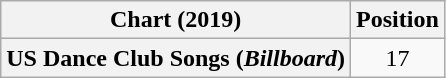<table class="wikitable plainrowheaders" style="text-align:center">
<tr>
<th scope="col">Chart (2019)</th>
<th scope="col">Position</th>
</tr>
<tr>
<th scope="row">US Dance Club Songs (<em>Billboard</em>)</th>
<td>17</td>
</tr>
</table>
